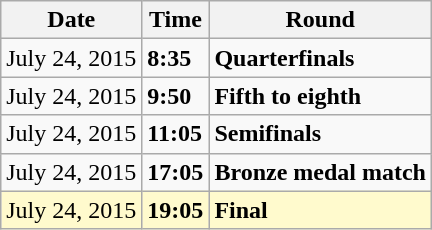<table class="wikitable">
<tr>
<th>Date</th>
<th>Time</th>
<th>Round</th>
</tr>
<tr>
<td>July 24, 2015</td>
<td><strong>8:35</strong></td>
<td><strong>Quarterfinals</strong></td>
</tr>
<tr>
<td>July 24, 2015</td>
<td><strong>9:50</strong></td>
<td><strong>Fifth to eighth</strong></td>
</tr>
<tr>
<td>July 24, 2015</td>
<td><strong>11:05</strong></td>
<td><strong>Semifinals</strong></td>
</tr>
<tr>
<td>July 24, 2015</td>
<td><strong>17:05</strong></td>
<td><strong>Bronze medal match</strong></td>
</tr>
<tr style=background:lemonchiffon>
<td>July 24, 2015</td>
<td><strong>19:05</strong></td>
<td><strong>Final</strong></td>
</tr>
</table>
